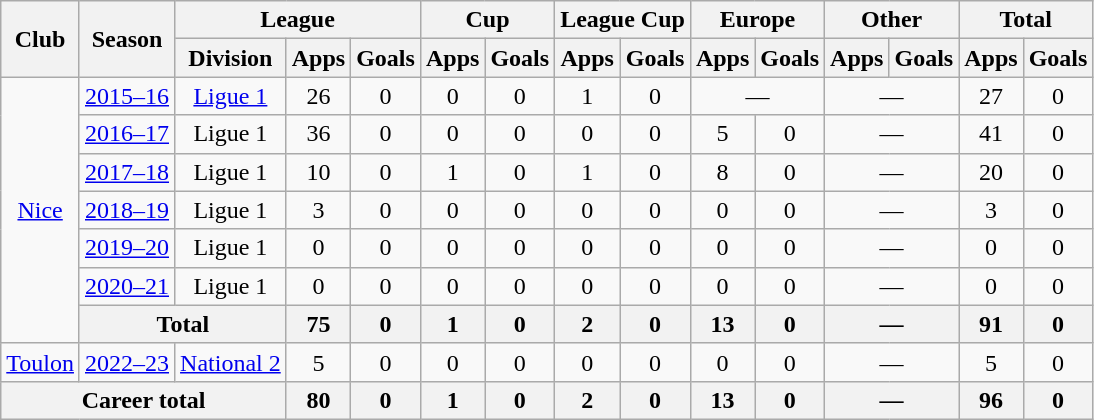<table class="wikitable" style="text-align: center">
<tr>
<th rowspan="2">Club</th>
<th rowspan="2">Season</th>
<th colspan="3">League</th>
<th colspan="2">Cup</th>
<th colspan="2">League Cup</th>
<th colspan="2">Europe</th>
<th colspan="2">Other</th>
<th colspan="2">Total</th>
</tr>
<tr>
<th>Division</th>
<th>Apps</th>
<th>Goals</th>
<th>Apps</th>
<th>Goals</th>
<th>Apps</th>
<th>Goals</th>
<th>Apps</th>
<th>Goals</th>
<th>Apps</th>
<th>Goals</th>
<th>Apps</th>
<th>Goals</th>
</tr>
<tr>
<td rowspan="7"><a href='#'>Nice</a></td>
<td><a href='#'>2015–16</a></td>
<td><a href='#'>Ligue 1</a></td>
<td>26</td>
<td>0</td>
<td>0</td>
<td>0</td>
<td>1</td>
<td>0</td>
<td colspan="2">—</td>
<td colspan="2">—</td>
<td>27</td>
<td>0</td>
</tr>
<tr>
<td><a href='#'>2016–17</a></td>
<td>Ligue 1</td>
<td>36</td>
<td>0</td>
<td>0</td>
<td>0</td>
<td>0</td>
<td>0</td>
<td>5</td>
<td>0</td>
<td colspan="2">—</td>
<td>41</td>
<td>0</td>
</tr>
<tr>
<td><a href='#'>2017–18</a></td>
<td>Ligue 1</td>
<td>10</td>
<td>0</td>
<td>1</td>
<td>0</td>
<td>1</td>
<td>0</td>
<td>8</td>
<td>0</td>
<td colspan="2">—</td>
<td>20</td>
<td>0</td>
</tr>
<tr>
<td><a href='#'>2018–19</a></td>
<td>Ligue 1</td>
<td>3</td>
<td>0</td>
<td>0</td>
<td>0</td>
<td>0</td>
<td>0</td>
<td>0</td>
<td>0</td>
<td colspan="2">—</td>
<td>3</td>
<td>0</td>
</tr>
<tr>
<td><a href='#'>2019–20</a></td>
<td>Ligue 1</td>
<td>0</td>
<td>0</td>
<td>0</td>
<td>0</td>
<td>0</td>
<td>0</td>
<td>0</td>
<td>0</td>
<td colspan="2">—</td>
<td>0</td>
<td>0</td>
</tr>
<tr>
<td><a href='#'>2020–21</a></td>
<td>Ligue 1</td>
<td>0</td>
<td>0</td>
<td>0</td>
<td>0</td>
<td>0</td>
<td>0</td>
<td>0</td>
<td>0</td>
<td colspan="2">—</td>
<td>0</td>
<td>0</td>
</tr>
<tr>
<th colspan="2">Total</th>
<th>75</th>
<th>0</th>
<th>1</th>
<th>0</th>
<th>2</th>
<th>0</th>
<th>13</th>
<th>0</th>
<th colspan="2">—</th>
<th>91</th>
<th>0</th>
</tr>
<tr>
<td><a href='#'>Toulon</a></td>
<td><a href='#'>2022–23</a></td>
<td><a href='#'>National 2</a></td>
<td>5</td>
<td>0</td>
<td>0</td>
<td>0</td>
<td>0</td>
<td>0</td>
<td>0</td>
<td>0</td>
<td colspan="2">—</td>
<td>5</td>
<td>0</td>
</tr>
<tr>
<th colspan="3">Career total</th>
<th>80</th>
<th>0</th>
<th>1</th>
<th>0</th>
<th>2</th>
<th>0</th>
<th>13</th>
<th>0</th>
<th colspan="2">—</th>
<th>96</th>
<th>0</th>
</tr>
</table>
